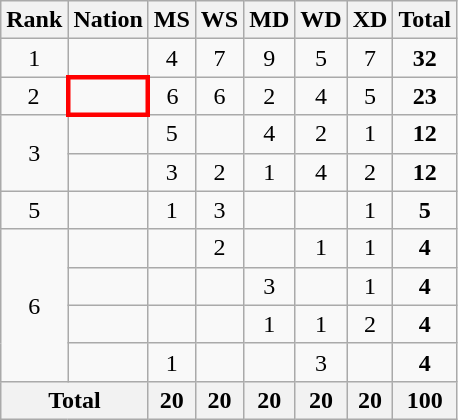<table class="wikitable" style="text-align:center">
<tr>
<th>Rank</th>
<th>Nation</th>
<th>MS</th>
<th>WS</th>
<th>MD</th>
<th>WD</th>
<th>XD</th>
<th>Total</th>
</tr>
<tr>
<td>1</td>
<td align="left"></td>
<td>4</td>
<td>7</td>
<td>9</td>
<td>5</td>
<td>7</td>
<td><strong>32</strong></td>
</tr>
<tr>
<td>2</td>
<td align="left" style="border: 3px solid red"><strong></strong></td>
<td>6</td>
<td>6</td>
<td>2</td>
<td>4</td>
<td>5</td>
<td><strong>23</strong></td>
</tr>
<tr>
<td rowspan="2">3</td>
<td align="left"></td>
<td>5</td>
<td></td>
<td>4</td>
<td>2</td>
<td>1</td>
<td><strong>12</strong></td>
</tr>
<tr>
<td align="left"></td>
<td>3</td>
<td>2</td>
<td>1</td>
<td>4</td>
<td>2</td>
<td><strong>12</strong></td>
</tr>
<tr>
<td>5</td>
<td align="left"></td>
<td>1</td>
<td>3</td>
<td></td>
<td></td>
<td>1</td>
<td><strong>5</strong></td>
</tr>
<tr>
<td rowspan="4">6</td>
<td align="left"></td>
<td></td>
<td>2</td>
<td></td>
<td>1</td>
<td>1</td>
<td><strong>4</strong></td>
</tr>
<tr>
<td align="left"></td>
<td></td>
<td></td>
<td>3</td>
<td></td>
<td>1</td>
<td><strong>4</strong></td>
</tr>
<tr>
<td align="left"></td>
<td></td>
<td></td>
<td>1</td>
<td>1</td>
<td>2</td>
<td><strong>4</strong></td>
</tr>
<tr>
<td align="left"></td>
<td>1</td>
<td></td>
<td></td>
<td>3</td>
<td></td>
<td><strong>4</strong></td>
</tr>
<tr>
<th colspan="2">Total</th>
<th>20</th>
<th>20</th>
<th>20</th>
<th>20</th>
<th>20</th>
<th>100</th>
</tr>
</table>
